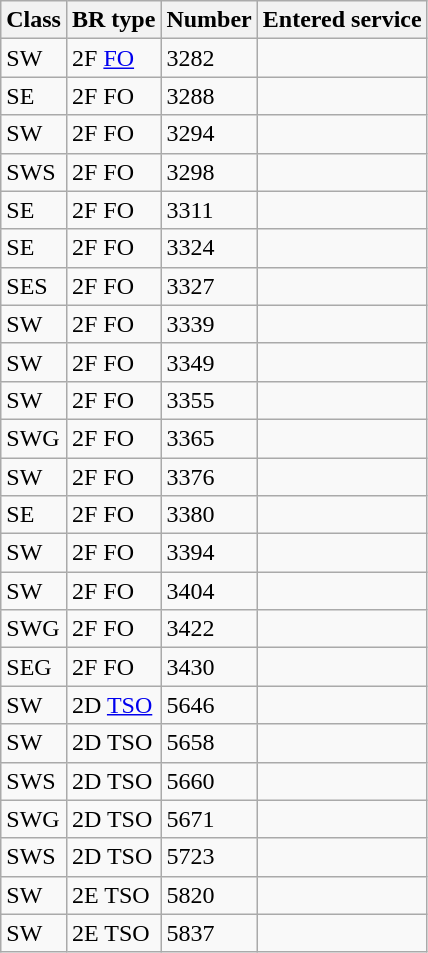<table class="wikitable sortable">
<tr>
<th>Class</th>
<th>BR type</th>
<th>Number</th>
<th>Entered service</th>
</tr>
<tr>
<td>SW</td>
<td>2F <a href='#'>FO</a></td>
<td>3282</td>
<td></td>
</tr>
<tr>
<td>SE</td>
<td>2F FO</td>
<td>3288</td>
<td></td>
</tr>
<tr>
<td>SW</td>
<td>2F FO</td>
<td>3294</td>
<td></td>
</tr>
<tr>
<td>SWS</td>
<td>2F FO</td>
<td>3298</td>
<td></td>
</tr>
<tr>
<td>SE</td>
<td>2F FO</td>
<td>3311</td>
<td></td>
</tr>
<tr>
<td>SE</td>
<td>2F FO</td>
<td>3324</td>
<td></td>
</tr>
<tr>
<td>SES</td>
<td>2F FO</td>
<td>3327</td>
<td></td>
</tr>
<tr>
<td>SW</td>
<td>2F FO</td>
<td>3339</td>
<td></td>
</tr>
<tr>
<td>SW</td>
<td>2F FO</td>
<td>3349</td>
<td></td>
</tr>
<tr>
<td>SW</td>
<td>2F FO</td>
<td>3355</td>
<td></td>
</tr>
<tr>
<td>SWG</td>
<td>2F FO</td>
<td>3365</td>
<td></td>
</tr>
<tr>
<td>SW</td>
<td>2F FO</td>
<td>3376</td>
<td></td>
</tr>
<tr>
<td>SE</td>
<td>2F FO</td>
<td>3380</td>
<td></td>
</tr>
<tr>
<td>SW</td>
<td>2F FO</td>
<td>3394</td>
<td></td>
</tr>
<tr>
<td>SW</td>
<td>2F FO</td>
<td>3404</td>
<td></td>
</tr>
<tr>
<td>SWG</td>
<td>2F FO</td>
<td>3422</td>
<td></td>
</tr>
<tr>
<td>SEG</td>
<td>2F FO</td>
<td>3430</td>
<td></td>
</tr>
<tr>
<td>SW</td>
<td>2D <a href='#'>TSO</a></td>
<td>5646</td>
<td></td>
</tr>
<tr>
<td>SW</td>
<td>2D TSO</td>
<td>5658</td>
<td></td>
</tr>
<tr>
<td>SWS</td>
<td>2D TSO</td>
<td>5660</td>
<td></td>
</tr>
<tr>
<td>SWG</td>
<td>2D TSO</td>
<td>5671</td>
<td></td>
</tr>
<tr>
<td>SWS</td>
<td>2D TSO</td>
<td>5723</td>
<td></td>
</tr>
<tr>
<td>SW</td>
<td>2E TSO</td>
<td>5820</td>
<td></td>
</tr>
<tr>
<td>SW</td>
<td>2E TSO</td>
<td>5837</td>
<td></td>
</tr>
</table>
